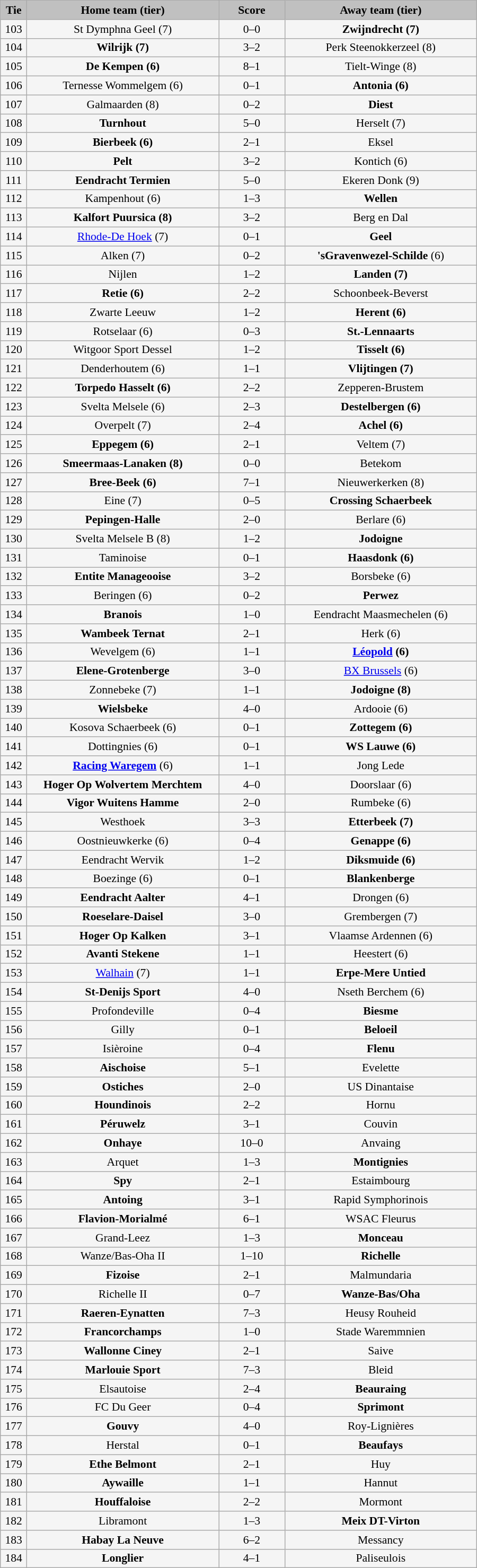<table class="wikitable mw-collapsible" style="width: 600px; background:WhiteSmoke; text-align:center; font-size:90%">
<tr>
<td scope="col" style="width:  5.00%; background:silver;"><strong>Tie</strong></td>
<td scope="col" style="width: 36.25%; background:silver;"><strong>Home team (tier)</strong></td>
<td scope="col" style="width: 12.50%; background:silver;"><strong>Score</strong></td>
<td scope="col" style="width: 36.25%; background:silver;"><strong>Away team (tier)</strong></td>
</tr>
<tr>
<td>103</td>
<td>St Dymphna Geel (7)</td>
<td>0–0</td>
<td><strong>Zwijndrecht (7)</strong></td>
</tr>
<tr>
<td>104</td>
<td><strong>Wilrijk (7)</strong></td>
<td>3–2</td>
<td>Perk Steenokkerzeel (8)</td>
</tr>
<tr>
<td>105</td>
<td><strong>De Kempen (6)</strong></td>
<td>8–1</td>
<td>Tielt-Winge (8)</td>
</tr>
<tr>
<td>106</td>
<td>Ternesse Wommelgem (6)</td>
<td>0–1</td>
<td><strong>Antonia (6)</strong></td>
</tr>
<tr>
<td>107</td>
<td>Galmaarden (8)</td>
<td>0–2</td>
<td><strong>Diest</strong></td>
</tr>
<tr>
<td>108</td>
<td><strong>Turnhout</strong></td>
<td>5–0</td>
<td>Herselt (7)</td>
</tr>
<tr>
<td>109</td>
<td><strong>Bierbeek (6)</strong></td>
<td>2–1</td>
<td>Eksel</td>
</tr>
<tr>
<td>110</td>
<td><strong>Pelt</strong></td>
<td>3–2</td>
<td>Kontich (6)</td>
</tr>
<tr>
<td>111</td>
<td><strong>Eendracht Termien</strong></td>
<td>5–0</td>
<td>Ekeren Donk (9)</td>
</tr>
<tr>
<td>112</td>
<td>Kampenhout (6)</td>
<td>1–3</td>
<td><strong>Wellen</strong></td>
</tr>
<tr>
<td>113</td>
<td><strong>Kalfort Puursica (8)</strong></td>
<td>3–2</td>
<td>Berg en Dal</td>
</tr>
<tr>
<td>114</td>
<td><a href='#'>Rhode-De Hoek</a> (7)</td>
<td>0–1</td>
<td><strong>Geel</strong></td>
</tr>
<tr>
<td>115</td>
<td>Alken (7)</td>
<td>0–2</td>
<td><strong>'sGravenwezel-Schilde</strong> (6)</td>
</tr>
<tr>
<td>116</td>
<td>Nijlen</td>
<td>1–2</td>
<td><strong>Landen (7)</strong></td>
</tr>
<tr>
<td>117</td>
<td><strong>Retie (6)</strong></td>
<td>2–2</td>
<td>Schoonbeek-Beverst</td>
</tr>
<tr>
<td>118</td>
<td>Zwarte Leeuw</td>
<td>1–2</td>
<td><strong>Herent (6)</strong></td>
</tr>
<tr>
<td>119</td>
<td>Rotselaar (6)</td>
<td>0–3</td>
<td><strong>St.-Lennaarts</strong></td>
</tr>
<tr>
<td>120</td>
<td>Witgoor Sport Dessel</td>
<td>1–2</td>
<td><strong>Tisselt (6)</strong></td>
</tr>
<tr>
<td>121</td>
<td>Denderhoutem (6)</td>
<td>1–1</td>
<td><strong>Vlijtingen (7)</strong></td>
</tr>
<tr>
<td>122</td>
<td><strong>Torpedo Hasselt (6)</strong></td>
<td>2–2</td>
<td>Zepperen-Brustem</td>
</tr>
<tr>
<td>123</td>
<td>Svelta Melsele (6)</td>
<td>2–3</td>
<td><strong>Destelbergen (6)</strong></td>
</tr>
<tr>
<td>124</td>
<td>Overpelt (7)</td>
<td>2–4</td>
<td><strong>Achel (6)</strong></td>
</tr>
<tr>
<td>125</td>
<td><strong>Eppegem (6)</strong></td>
<td>2–1</td>
<td>Veltem (7)</td>
</tr>
<tr>
<td>126</td>
<td><strong>Smeermaas-Lanaken (8)</strong></td>
<td>0–0</td>
<td>Betekom</td>
</tr>
<tr>
<td>127</td>
<td><strong>Bree-Beek (6)</strong></td>
<td>7–1</td>
<td>Nieuwerkerken (8)</td>
</tr>
<tr>
<td>128</td>
<td>Eine (7)</td>
<td>0–5</td>
<td><strong>Crossing Schaerbeek</strong></td>
</tr>
<tr 0>
<td>129</td>
<td><strong>Pepingen-Halle</strong></td>
<td>2–0</td>
<td>Berlare (6)</td>
</tr>
<tr>
<td>130</td>
<td>Svelta Melsele B (8)</td>
<td>1–2</td>
<td><strong>Jodoigne</strong></td>
</tr>
<tr>
<td>131</td>
<td>Taminoise</td>
<td>0–1</td>
<td><strong>Haasdonk (6)</strong></td>
</tr>
<tr>
<td>132</td>
<td><strong>Entite Manageooise</strong></td>
<td>3–2</td>
<td>Borsbeke (6)</td>
</tr>
<tr>
<td>133</td>
<td>Beringen (6)</td>
<td>0–2</td>
<td><strong>Perwez</strong></td>
</tr>
<tr>
<td>134</td>
<td><strong>Branois</strong></td>
<td>1–0</td>
<td>Eendracht Maasmechelen (6)</td>
</tr>
<tr>
<td>135</td>
<td><strong>Wambeek Ternat</strong></td>
<td>2–1</td>
<td>Herk (6)</td>
</tr>
<tr>
<td>136</td>
<td>Wevelgem (6)</td>
<td>1–1</td>
<td><strong><a href='#'>Léopold</a> (6)</strong></td>
</tr>
<tr>
<td>137</td>
<td><strong>Elene-Grotenberge</strong></td>
<td>3–0</td>
<td><a href='#'>BX Brussels</a> (6)</td>
</tr>
<tr>
<td>138</td>
<td>Zonnebeke (7)</td>
<td>1–1</td>
<td><strong>Jodoigne (8)</strong></td>
</tr>
<tr>
<td>139</td>
<td><strong>Wielsbeke</strong></td>
<td>4–0</td>
<td>Ardooie (6)</td>
</tr>
<tr>
<td>140</td>
<td>Kosova Schaerbeek (6)</td>
<td>0–1</td>
<td><strong>Zottegem (6)</strong></td>
</tr>
<tr>
<td>141</td>
<td>Dottingnies (6)</td>
<td>0–1</td>
<td><strong>WS Lauwe (6)</strong></td>
</tr>
<tr>
<td>142</td>
<td><strong><a href='#'>Racing Waregem</a></strong> (6)</td>
<td>1–1</td>
<td>Jong Lede</td>
</tr>
<tr>
<td>143</td>
<td><strong>Hoger Op Wolvertem Merchtem</strong></td>
<td>4–0</td>
<td>Doorslaar (6)</td>
</tr>
<tr>
<td>144</td>
<td><strong>Vigor Wuitens Hamme</strong></td>
<td>2–0</td>
<td>Rumbeke (6)</td>
</tr>
<tr>
<td>145</td>
<td>Westhoek</td>
<td>3–3</td>
<td><strong>Etterbeek (7)</strong></td>
</tr>
<tr>
<td>146</td>
<td>Oostnieuwkerke (6)</td>
<td>0–4</td>
<td><strong>Genappe (6)</strong></td>
</tr>
<tr>
<td>147</td>
<td>Eendracht Wervik</td>
<td>1–2</td>
<td><strong>Diksmuide (6)</strong></td>
</tr>
<tr>
<td>148</td>
<td>Boezinge (6)</td>
<td>0–1</td>
<td><strong>Blankenberge</strong></td>
</tr>
<tr>
<td>149</td>
<td><strong>Eendracht Aalter</strong></td>
<td>4–1</td>
<td>Drongen (6)</td>
</tr>
<tr>
<td>150</td>
<td><strong>Roeselare-Daisel</strong></td>
<td>3–0</td>
<td>Grembergen (7)</td>
</tr>
<tr>
<td>151</td>
<td><strong>Hoger Op Kalken</strong></td>
<td>3–1</td>
<td>Vlaamse Ardennen (6)</td>
</tr>
<tr>
<td>152</td>
<td><strong>Avanti Stekene</strong></td>
<td>1–1</td>
<td>Heestert (6)</td>
</tr>
<tr>
<td>153</td>
<td><a href='#'>Walhain</a> (7)</td>
<td>1–1</td>
<td><strong>Erpe-Mere Untied</strong></td>
</tr>
<tr>
<td>154</td>
<td><strong>St-Denijs Sport</strong></td>
<td>4–0</td>
<td>Nseth Berchem (6)</td>
</tr>
<tr>
<td>155</td>
<td>Profondeville</td>
<td>0–4</td>
<td><strong>Biesme</strong></td>
</tr>
<tr>
<td>156</td>
<td>Gilly</td>
<td>0–1</td>
<td><strong>Beloeil</strong></td>
</tr>
<tr>
<td>157</td>
<td>Isièroine</td>
<td>0–4</td>
<td><strong>Flenu</strong></td>
</tr>
<tr>
<td>158</td>
<td><strong>Aischoise</strong></td>
<td>5–1</td>
<td>Evelette</td>
</tr>
<tr>
<td>159</td>
<td><strong>Ostiches</strong></td>
<td>2–0</td>
<td>US Dinantaise</td>
</tr>
<tr>
<td>160</td>
<td><strong>Houndinois</strong></td>
<td>2–2</td>
<td>Hornu</td>
</tr>
<tr>
<td>161</td>
<td><strong>Péruwelz</strong></td>
<td>3–1</td>
<td>Couvin</td>
</tr>
<tr>
<td>162</td>
<td><strong>Onhaye</strong></td>
<td>10–0</td>
<td>Anvaing</td>
</tr>
<tr>
<td>163</td>
<td>Arquet</td>
<td>1–3</td>
<td><strong>Montignies</strong></td>
</tr>
<tr>
<td>164</td>
<td><strong>Spy</strong></td>
<td>2–1</td>
<td>Estaimbourg</td>
</tr>
<tr>
<td>165</td>
<td><strong>Antoing</strong></td>
<td>3–1</td>
<td>Rapid Symphorinois</td>
</tr>
<tr>
<td>166</td>
<td><strong>Flavion-Morialmé</strong></td>
<td>6–1</td>
<td>WSAC Fleurus</td>
</tr>
<tr>
<td>167</td>
<td>Grand-Leez</td>
<td>1–3</td>
<td><strong>Monceau</strong></td>
</tr>
<tr>
<td>168</td>
<td>Wanze/Bas-Oha II</td>
<td>1–10</td>
<td><strong>Richelle</strong></td>
</tr>
<tr>
<td>169</td>
<td><strong>Fizoise</strong></td>
<td>2–1</td>
<td>Malmundaria</td>
</tr>
<tr>
<td>170</td>
<td>Richelle II</td>
<td>0–7</td>
<td><strong>Wanze-Bas/Oha</strong></td>
</tr>
<tr>
<td>171</td>
<td><strong>Raeren-Eynatten</strong></td>
<td>7–3</td>
<td>Heusy Rouheid</td>
</tr>
<tr>
<td>172</td>
<td><strong>Francorchamps</strong></td>
<td>1–0</td>
<td>Stade Waremmnien</td>
</tr>
<tr>
<td>173</td>
<td><strong>Wallonne Ciney</strong></td>
<td>2–1</td>
<td>Saive</td>
</tr>
<tr>
<td>174</td>
<td><strong>Marlouie Sport</strong></td>
<td>7–3</td>
<td>Bleid</td>
</tr>
<tr>
<td>175</td>
<td>Elsautoise</td>
<td>2–4</td>
<td><strong>Beauraing</strong></td>
</tr>
<tr>
<td>176</td>
<td>FC Du Geer</td>
<td>0–4</td>
<td><strong>Sprimont</strong></td>
</tr>
<tr>
<td>177</td>
<td><strong>Gouvy</strong></td>
<td>4–0</td>
<td>Roy-Lignières</td>
</tr>
<tr>
<td>178</td>
<td>Herstal</td>
<td>0–1</td>
<td><strong>Beaufays</strong></td>
</tr>
<tr>
<td>179</td>
<td><strong>Ethe Belmont</strong></td>
<td>2–1</td>
<td>Huy</td>
</tr>
<tr>
<td>180</td>
<td><strong>Aywaille</strong></td>
<td>1–1</td>
<td>Hannut</td>
</tr>
<tr>
<td>181</td>
<td><strong>Houffaloise</strong></td>
<td>2–2</td>
<td>Mormont</td>
</tr>
<tr>
<td>182</td>
<td>Libramont</td>
<td>1–3</td>
<td><strong>Meix DT-Virton</strong></td>
</tr>
<tr>
<td>183</td>
<td><strong>Habay La Neuve</strong></td>
<td>6–2</td>
<td>Messancy</td>
</tr>
<tr>
<td>184</td>
<td><strong>Longlier</strong></td>
<td>4–1</td>
<td>Paliseulois</td>
</tr>
</table>
